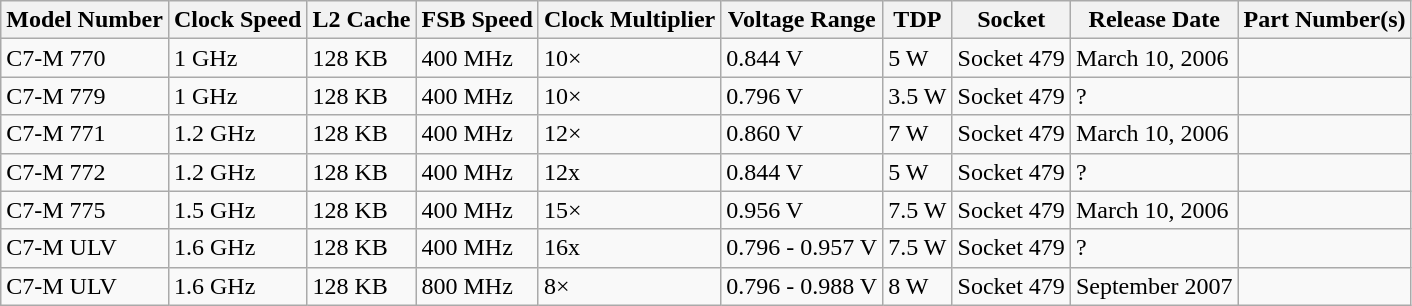<table class="wikitable">
<tr>
<th>Model Number</th>
<th>Clock Speed</th>
<th>L2 Cache</th>
<th>FSB Speed</th>
<th>Clock Multiplier</th>
<th>Voltage Range</th>
<th>TDP</th>
<th>Socket</th>
<th>Release Date</th>
<th>Part Number(s)</th>
</tr>
<tr>
<td>C7-M 770</td>
<td>1 GHz</td>
<td>128 KB</td>
<td>400 MHz</td>
<td>10×</td>
<td>0.844 V</td>
<td>5 W</td>
<td>Socket 479</td>
<td>March 10, 2006</td>
<td></td>
</tr>
<tr>
<td>C7-M 779</td>
<td>1 GHz</td>
<td>128 KB</td>
<td>400 MHz</td>
<td>10×</td>
<td>0.796 V</td>
<td>3.5 W</td>
<td>Socket 479</td>
<td>?</td>
<td></td>
</tr>
<tr>
<td>C7-M 771</td>
<td>1.2 GHz</td>
<td>128 KB</td>
<td>400 MHz</td>
<td>12×</td>
<td>0.860 V</td>
<td>7 W</td>
<td>Socket 479</td>
<td>March 10, 2006</td>
<td></td>
</tr>
<tr>
<td>C7-M 772</td>
<td>1.2 GHz</td>
<td>128 KB</td>
<td>400 MHz</td>
<td>12x</td>
<td>0.844 V</td>
<td>5 W</td>
<td>Socket 479</td>
<td>?</td>
<td></td>
</tr>
<tr>
<td>C7-M 775</td>
<td>1.5 GHz</td>
<td>128 KB</td>
<td>400 MHz</td>
<td>15×</td>
<td>0.956 V</td>
<td>7.5 W</td>
<td>Socket 479</td>
<td>March 10, 2006</td>
<td></td>
</tr>
<tr 0>
<td>C7-M ULV</td>
<td>1.6 GHz</td>
<td>128 KB</td>
<td>400 MHz</td>
<td>16x</td>
<td>0.796 - 0.957 V</td>
<td>7.5 W</td>
<td>Socket 479</td>
<td>?</td>
<td></td>
</tr>
<tr>
<td>C7-M ULV</td>
<td>1.6 GHz</td>
<td>128 KB</td>
<td>800 MHz</td>
<td>8×</td>
<td>0.796 - 0.988 V</td>
<td>8 W</td>
<td>Socket 479</td>
<td>September 2007</td>
<td></td>
</tr>
</table>
